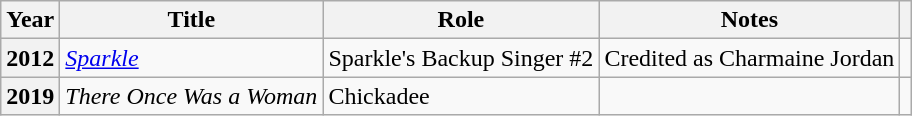<table class="wikitable plainrowheaders sortable">
<tr>
<th scope="col">Year</th>
<th scope="col">Title</th>
<th scope="col">Role</th>
<th scope="col" class="unsortable">Notes</th>
<th scope="col" class="unsortable"></th>
</tr>
<tr>
<th scope="row">2012</th>
<td><em><a href='#'>Sparkle</a></em></td>
<td>Sparkle's Backup Singer #2</td>
<td>Credited as Charmaine Jordan</td>
<td></td>
</tr>
<tr>
<th scope="row">2019</th>
<td><em>There Once Was a Woman</em></td>
<td>Chickadee</td>
<td></td>
<td></td>
</tr>
</table>
